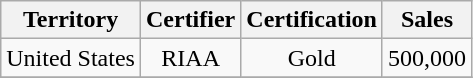<table class="wikitable">
<tr>
<th align="center">Territory</th>
<th align="center">Certifier</th>
<th align="center">Certification</th>
<th align="center">Sales</th>
</tr>
<tr>
<td align="left">United States</td>
<td align="center">RIAA</td>
<td align="center">Gold</td>
<td align="center">500,000</td>
</tr>
<tr>
</tr>
</table>
